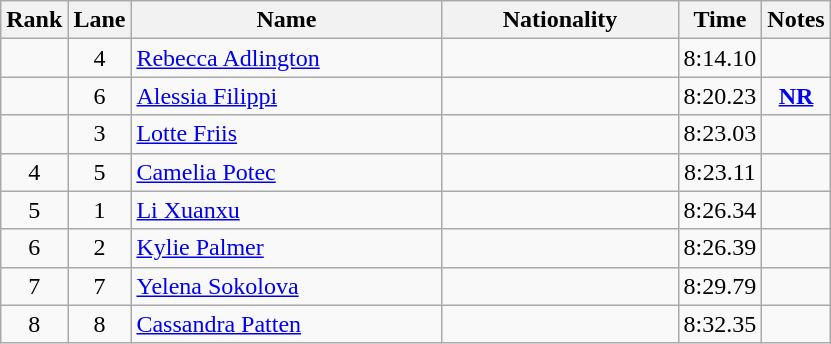<table class="wikitable sortable" style="text-align:center">
<tr>
<th>Rank</th>
<th>Lane</th>
<th width=200>Name</th>
<th width=150>Nationality</th>
<th>Time</th>
<th>Notes</th>
</tr>
<tr>
<td></td>
<td>4</td>
<td align=left><a href='#'>Rebecca Adlington</a></td>
<td align=left></td>
<td>8:14.10</td>
<td></td>
</tr>
<tr>
<td></td>
<td>6</td>
<td align=left><a href='#'>Alessia Filippi</a></td>
<td align=left></td>
<td>8:20.23</td>
<td><strong><a href='#'>NR</a></strong></td>
</tr>
<tr>
<td></td>
<td>3</td>
<td align=left><a href='#'>Lotte Friis</a></td>
<td align=left></td>
<td>8:23.03</td>
<td></td>
</tr>
<tr>
<td>4</td>
<td>5</td>
<td align=left><a href='#'>Camelia Potec</a></td>
<td align=left></td>
<td>8:23.11</td>
<td></td>
</tr>
<tr>
<td>5</td>
<td>1</td>
<td align=left><a href='#'>Li Xuanxu</a></td>
<td align=left></td>
<td>8:26.34</td>
<td></td>
</tr>
<tr>
<td>6</td>
<td>2</td>
<td align=left><a href='#'>Kylie Palmer</a></td>
<td align=left></td>
<td>8:26.39</td>
<td></td>
</tr>
<tr>
<td>7</td>
<td>7</td>
<td align=left><a href='#'>Yelena Sokolova</a></td>
<td align=left></td>
<td>8:29.79</td>
<td></td>
</tr>
<tr>
<td>8</td>
<td>8</td>
<td align=left><a href='#'>Cassandra Patten</a></td>
<td align=left></td>
<td>8:32.35</td>
<td></td>
</tr>
</table>
